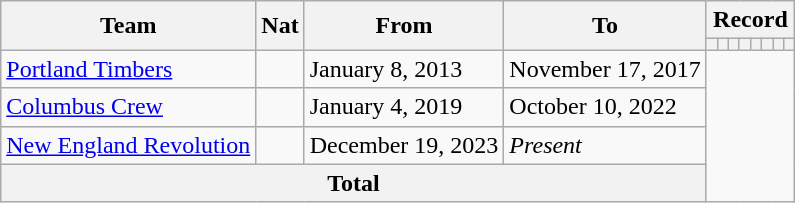<table class="wikitable" style="text-align: center">
<tr>
<th rowspan="2">Team</th>
<th rowspan="2">Nat</th>
<th rowspan="2">From</th>
<th rowspan="2">To</th>
<th colspan="8">Record</th>
</tr>
<tr>
<th></th>
<th></th>
<th></th>
<th></th>
<th></th>
<th></th>
<th></th>
<th></th>
</tr>
<tr>
<td align=left><a href='#'>Portland Timbers</a></td>
<td></td>
<td align=left>January 8, 2013</td>
<td align=left>November 17, 2017<br></td>
</tr>
<tr>
<td align=left><a href='#'>Columbus Crew</a></td>
<td></td>
<td align=left>January 4, 2019</td>
<td align=left>October 10, 2022<br></td>
</tr>
<tr>
<td align=left><a href='#'>New England Revolution</a></td>
<td></td>
<td align=left>December 19, 2023</td>
<td align=left><em>Present</em><br></td>
</tr>
<tr>
<th colspan="4">Total<br></th>
</tr>
</table>
